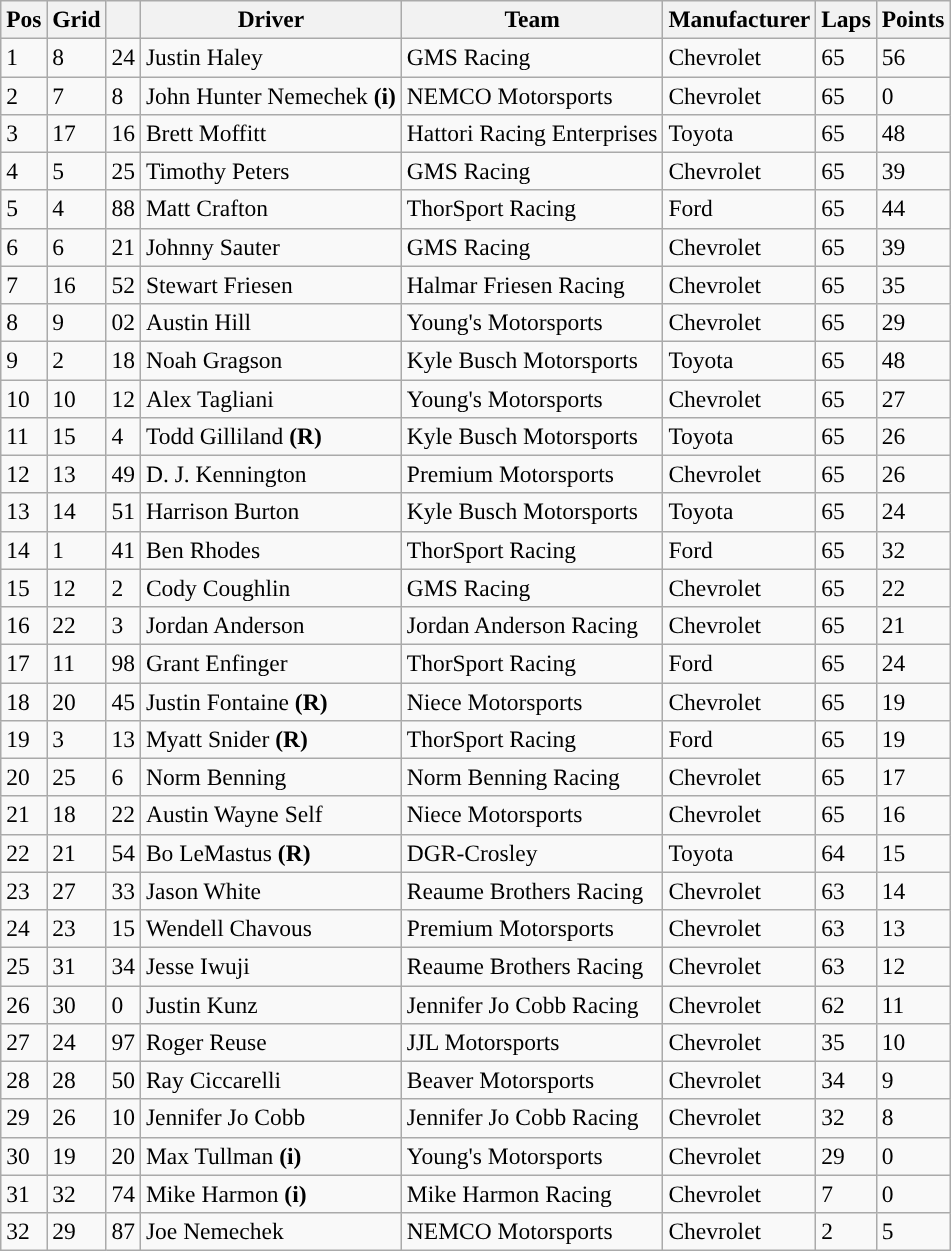<table class="wikitable" style="font-size:98%">
<tr>
<th>Pos</th>
<th>Grid</th>
<th></th>
<th>Driver</th>
<th>Team</th>
<th>Manufacturer</th>
<th>Laps</th>
<th>Points</th>
</tr>
<tr>
<td>1</td>
<td>8</td>
<td>24</td>
<td>Justin Haley</td>
<td>GMS Racing</td>
<td>Chevrolet</td>
<td>65</td>
<td>56</td>
</tr>
<tr>
<td>2</td>
<td>7</td>
<td>8</td>
<td>John Hunter Nemechek <strong>(i)</strong></td>
<td>NEMCO Motorsports</td>
<td>Chevrolet</td>
<td>65</td>
<td>0</td>
</tr>
<tr>
<td>3</td>
<td>17</td>
<td>16</td>
<td>Brett Moffitt</td>
<td>Hattori Racing Enterprises</td>
<td>Toyota</td>
<td>65</td>
<td>48</td>
</tr>
<tr>
<td>4</td>
<td>5</td>
<td>25</td>
<td>Timothy Peters</td>
<td>GMS Racing</td>
<td>Chevrolet</td>
<td>65</td>
<td>39</td>
</tr>
<tr>
<td>5</td>
<td>4</td>
<td>88</td>
<td>Matt Crafton</td>
<td>ThorSport Racing</td>
<td>Ford</td>
<td>65</td>
<td>44</td>
</tr>
<tr>
<td>6</td>
<td>6</td>
<td>21</td>
<td>Johnny Sauter</td>
<td>GMS Racing</td>
<td>Chevrolet</td>
<td>65</td>
<td>39</td>
</tr>
<tr>
<td>7</td>
<td>16</td>
<td>52</td>
<td>Stewart Friesen</td>
<td>Halmar Friesen Racing</td>
<td>Chevrolet</td>
<td>65</td>
<td>35</td>
</tr>
<tr>
<td>8</td>
<td>9</td>
<td>02</td>
<td>Austin Hill</td>
<td>Young's Motorsports</td>
<td>Chevrolet</td>
<td>65</td>
<td>29</td>
</tr>
<tr>
<td>9</td>
<td>2</td>
<td>18</td>
<td>Noah Gragson</td>
<td>Kyle Busch Motorsports</td>
<td>Toyota</td>
<td>65</td>
<td>48</td>
</tr>
<tr>
<td>10</td>
<td>10</td>
<td>12</td>
<td>Alex Tagliani</td>
<td>Young's Motorsports</td>
<td>Chevrolet</td>
<td>65</td>
<td>27</td>
</tr>
<tr>
<td>11</td>
<td>15</td>
<td>4</td>
<td>Todd Gilliland <strong>(R)</strong></td>
<td>Kyle Busch Motorsports</td>
<td>Toyota</td>
<td>65</td>
<td>26</td>
</tr>
<tr>
<td>12</td>
<td>13</td>
<td>49</td>
<td>D. J. Kennington</td>
<td>Premium Motorsports</td>
<td>Chevrolet</td>
<td>65</td>
<td>26</td>
</tr>
<tr>
<td>13</td>
<td>14</td>
<td>51</td>
<td>Harrison Burton</td>
<td>Kyle Busch Motorsports</td>
<td>Toyota</td>
<td>65</td>
<td>24</td>
</tr>
<tr>
<td>14</td>
<td>1</td>
<td>41</td>
<td>Ben Rhodes</td>
<td>ThorSport Racing</td>
<td>Ford</td>
<td>65</td>
<td>32</td>
</tr>
<tr>
<td>15</td>
<td>12</td>
<td>2</td>
<td>Cody Coughlin</td>
<td>GMS Racing</td>
<td>Chevrolet</td>
<td>65</td>
<td>22</td>
</tr>
<tr>
<td>16</td>
<td>22</td>
<td>3</td>
<td>Jordan Anderson</td>
<td>Jordan Anderson Racing</td>
<td>Chevrolet</td>
<td>65</td>
<td>21</td>
</tr>
<tr>
<td>17</td>
<td>11</td>
<td>98</td>
<td>Grant Enfinger</td>
<td>ThorSport Racing</td>
<td>Ford</td>
<td>65</td>
<td>24</td>
</tr>
<tr>
<td>18</td>
<td>20</td>
<td>45</td>
<td>Justin Fontaine <strong>(R)</strong></td>
<td>Niece Motorsports</td>
<td>Chevrolet</td>
<td>65</td>
<td>19</td>
</tr>
<tr>
<td>19</td>
<td>3</td>
<td>13</td>
<td>Myatt Snider <strong>(R)</strong></td>
<td>ThorSport Racing</td>
<td>Ford</td>
<td>65</td>
<td>19</td>
</tr>
<tr>
<td>20</td>
<td>25</td>
<td>6</td>
<td>Norm Benning</td>
<td>Norm Benning Racing</td>
<td>Chevrolet</td>
<td>65</td>
<td>17</td>
</tr>
<tr>
<td>21</td>
<td>18</td>
<td>22</td>
<td>Austin Wayne Self</td>
<td>Niece Motorsports</td>
<td>Chevrolet</td>
<td>65</td>
<td>16</td>
</tr>
<tr>
<td>22</td>
<td>21</td>
<td>54</td>
<td>Bo LeMastus <strong>(R)</strong></td>
<td>DGR-Crosley</td>
<td>Toyota</td>
<td>64</td>
<td>15</td>
</tr>
<tr>
<td>23</td>
<td>27</td>
<td>33</td>
<td>Jason White</td>
<td>Reaume Brothers Racing</td>
<td>Chevrolet</td>
<td>63</td>
<td>14</td>
</tr>
<tr>
<td>24</td>
<td>23</td>
<td>15</td>
<td>Wendell Chavous</td>
<td>Premium Motorsports</td>
<td>Chevrolet</td>
<td>63</td>
<td>13</td>
</tr>
<tr>
<td>25</td>
<td>31</td>
<td>34</td>
<td>Jesse Iwuji</td>
<td>Reaume Brothers Racing</td>
<td>Chevrolet</td>
<td>63</td>
<td>12</td>
</tr>
<tr>
<td>26</td>
<td>30</td>
<td>0</td>
<td>Justin Kunz</td>
<td>Jennifer Jo Cobb Racing</td>
<td>Chevrolet</td>
<td>62</td>
<td>11</td>
</tr>
<tr>
<td>27</td>
<td>24</td>
<td>97</td>
<td>Roger Reuse</td>
<td>JJL Motorsports</td>
<td>Chevrolet</td>
<td>35</td>
<td>10</td>
</tr>
<tr>
<td>28</td>
<td>28</td>
<td>50</td>
<td>Ray Ciccarelli</td>
<td>Beaver Motorsports</td>
<td>Chevrolet</td>
<td>34</td>
<td>9</td>
</tr>
<tr>
<td>29</td>
<td>26</td>
<td>10</td>
<td>Jennifer Jo Cobb</td>
<td>Jennifer Jo Cobb Racing</td>
<td>Chevrolet</td>
<td>32</td>
<td>8</td>
</tr>
<tr>
<td>30</td>
<td>19</td>
<td>20</td>
<td>Max Tullman <strong>(i)</strong></td>
<td>Young's Motorsports</td>
<td>Chevrolet</td>
<td>29</td>
<td>0</td>
</tr>
<tr>
<td>31</td>
<td>32</td>
<td>74</td>
<td>Mike Harmon <strong>(i)</strong></td>
<td>Mike Harmon Racing</td>
<td>Chevrolet</td>
<td>7</td>
<td>0</td>
</tr>
<tr>
<td>32</td>
<td>29</td>
<td>87</td>
<td>Joe Nemechek</td>
<td>NEMCO Motorsports</td>
<td>Chevrolet</td>
<td>2</td>
<td>5</td>
</tr>
</table>
